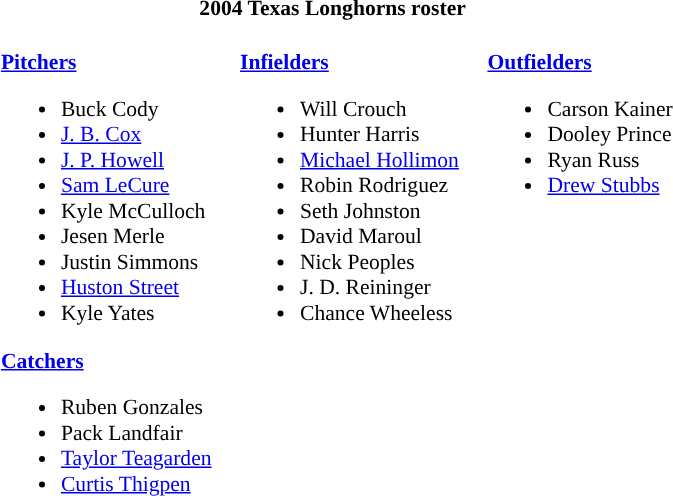<table class="toccolours" style="border-collapse:collapse; font-size:90%;">
<tr>
<th colspan=9>2004 Texas Longhorns roster</th>
</tr>
<tr>
<td width="03"> </td>
<td valign="top"><br><strong><a href='#'>Pitchers</a></strong><ul><li>Buck Cody</li><li><a href='#'>J. B. Cox</a></li><li><a href='#'>J. P. Howell</a></li><li><a href='#'>Sam LeCure</a></li><li>Kyle McCulloch</li><li>Jesen Merle</li><li>Justin Simmons</li><li><a href='#'>Huston Street</a></li><li>Kyle Yates</li></ul><strong><a href='#'>Catchers</a></strong><ul><li>Ruben Gonzales</li><li>Pack Landfair</li><li><a href='#'>Taylor Teagarden</a></li><li><a href='#'>Curtis Thigpen</a></li></ul></td>
<td width="15"> </td>
<td valign="top"><br><strong><a href='#'>Infielders</a></strong><ul><li>Will Crouch</li><li>Hunter Harris</li><li><a href='#'>Michael Hollimon</a></li><li>Robin Rodriguez</li><li>Seth Johnston</li><li>David Maroul</li><li>Nick Peoples</li><li>J. D. Reininger</li><li>Chance Wheeless</li></ul></td>
<td width="15"> </td>
<td valign="top"><br><strong><a href='#'>Outfielders</a></strong><ul><li>Carson Kainer</li><li>Dooley Prince</li><li>Ryan Russ</li><li><a href='#'>Drew Stubbs</a></li></ul></td>
</tr>
</table>
